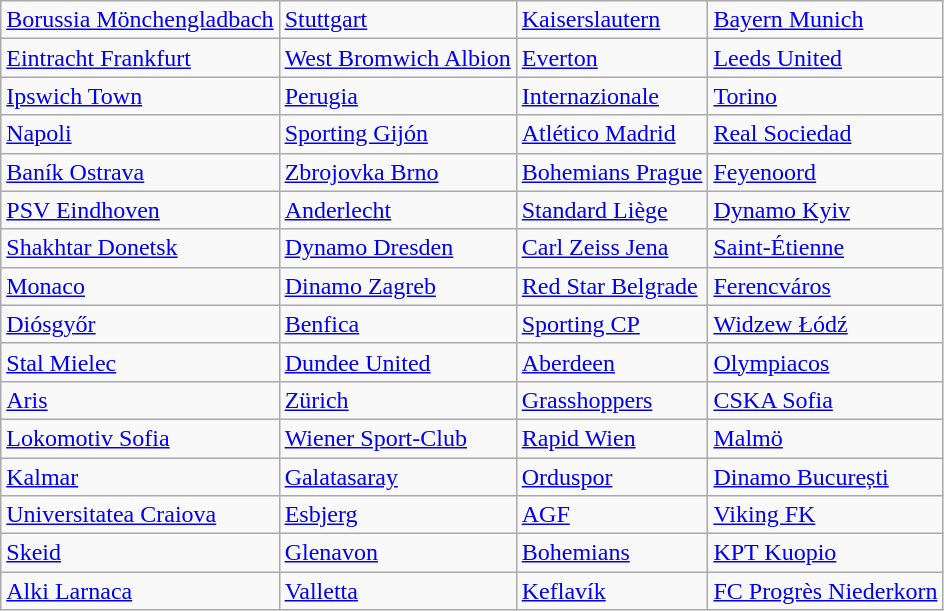<table class="wikitable">
<tr>
<td> <a href='#'>Borussia Mönchengladbach</a> </td>
<td> <a href='#'>Stuttgart</a> </td>
<td> <a href='#'>Kaiserslautern</a> </td>
<td> <a href='#'>Bayern Munich</a> </td>
</tr>
<tr>
<td> <a href='#'>Eintracht Frankfurt</a> </td>
<td> <a href='#'>West Bromwich Albion</a> </td>
<td> <a href='#'>Everton</a> </td>
<td> <a href='#'>Leeds United</a> </td>
</tr>
<tr>
<td> <a href='#'>Ipswich Town</a> </td>
<td> <a href='#'>Perugia</a> </td>
<td> <a href='#'>Internazionale</a> </td>
<td> <a href='#'>Torino</a> </td>
</tr>
<tr>
<td> <a href='#'>Napoli</a> </td>
<td> <a href='#'>Sporting Gijón</a> </td>
<td> <a href='#'>Atlético Madrid</a> </td>
<td> <a href='#'>Real Sociedad</a> </td>
</tr>
<tr>
<td> <a href='#'>Baník Ostrava</a> </td>
<td> <a href='#'>Zbrojovka Brno</a> </td>
<td> <a href='#'>Bohemians Prague</a> </td>
<td> <a href='#'>Feyenoord</a> </td>
</tr>
<tr>
<td> <a href='#'>PSV Eindhoven</a> </td>
<td> <a href='#'>Anderlecht</a> </td>
<td> <a href='#'>Standard Liège</a> </td>
<td> <a href='#'>Dynamo Kyiv</a> </td>
</tr>
<tr>
<td> <a href='#'>Shakhtar Donetsk</a> </td>
<td> <a href='#'>Dynamo Dresden</a> </td>
<td> <a href='#'>Carl Zeiss Jena</a> </td>
<td> <a href='#'>Saint-Étienne</a> </td>
</tr>
<tr>
<td> <a href='#'>Monaco</a> </td>
<td> <a href='#'>Dinamo Zagreb</a> </td>
<td> <a href='#'>Red Star Belgrade</a> </td>
<td> <a href='#'>Ferencváros</a> </td>
</tr>
<tr>
<td> <a href='#'>Diósgyőr</a> </td>
<td> <a href='#'>Benfica</a> </td>
<td> <a href='#'>Sporting CP</a> </td>
<td> <a href='#'>Widzew Łódź</a> </td>
</tr>
<tr>
<td> <a href='#'>Stal Mielec</a> </td>
<td> <a href='#'>Dundee United</a> </td>
<td> <a href='#'>Aberdeen</a> </td>
<td> <a href='#'>Olympiacos</a> </td>
</tr>
<tr>
<td> <a href='#'>Aris</a> </td>
<td> <a href='#'>Zürich</a> </td>
<td> <a href='#'>Grasshoppers</a> </td>
<td> <a href='#'>CSKA Sofia</a> </td>
</tr>
<tr>
<td> <a href='#'>Lokomotiv Sofia</a> </td>
<td> <a href='#'>Wiener Sport-Club</a> </td>
<td> <a href='#'>Rapid Wien</a> </td>
<td> <a href='#'>Malmö</a> </td>
</tr>
<tr>
<td> <a href='#'>Kalmar</a> </td>
<td> <a href='#'>Galatasaray</a> </td>
<td> <a href='#'>Orduspor</a> </td>
<td> <a href='#'>Dinamo București</a> </td>
</tr>
<tr>
<td> <a href='#'>Universitatea Craiova</a> </td>
<td> <a href='#'>Esbjerg</a> </td>
<td> <a href='#'>AGF</a> </td>
<td> <a href='#'>Viking FK</a> </td>
</tr>
<tr>
<td> <a href='#'>Skeid</a> </td>
<td> <a href='#'>Glenavon</a> </td>
<td> <a href='#'>Bohemians</a> </td>
<td> <a href='#'>KPT Kuopio</a> </td>
</tr>
<tr>
<td> <a href='#'>Alki Larnaca</a> </td>
<td> <a href='#'>Valletta</a> </td>
<td> <a href='#'>Keflavík</a> </td>
<td> <a href='#'>FC Progrès Niederkorn</a> </td>
</tr>
</table>
